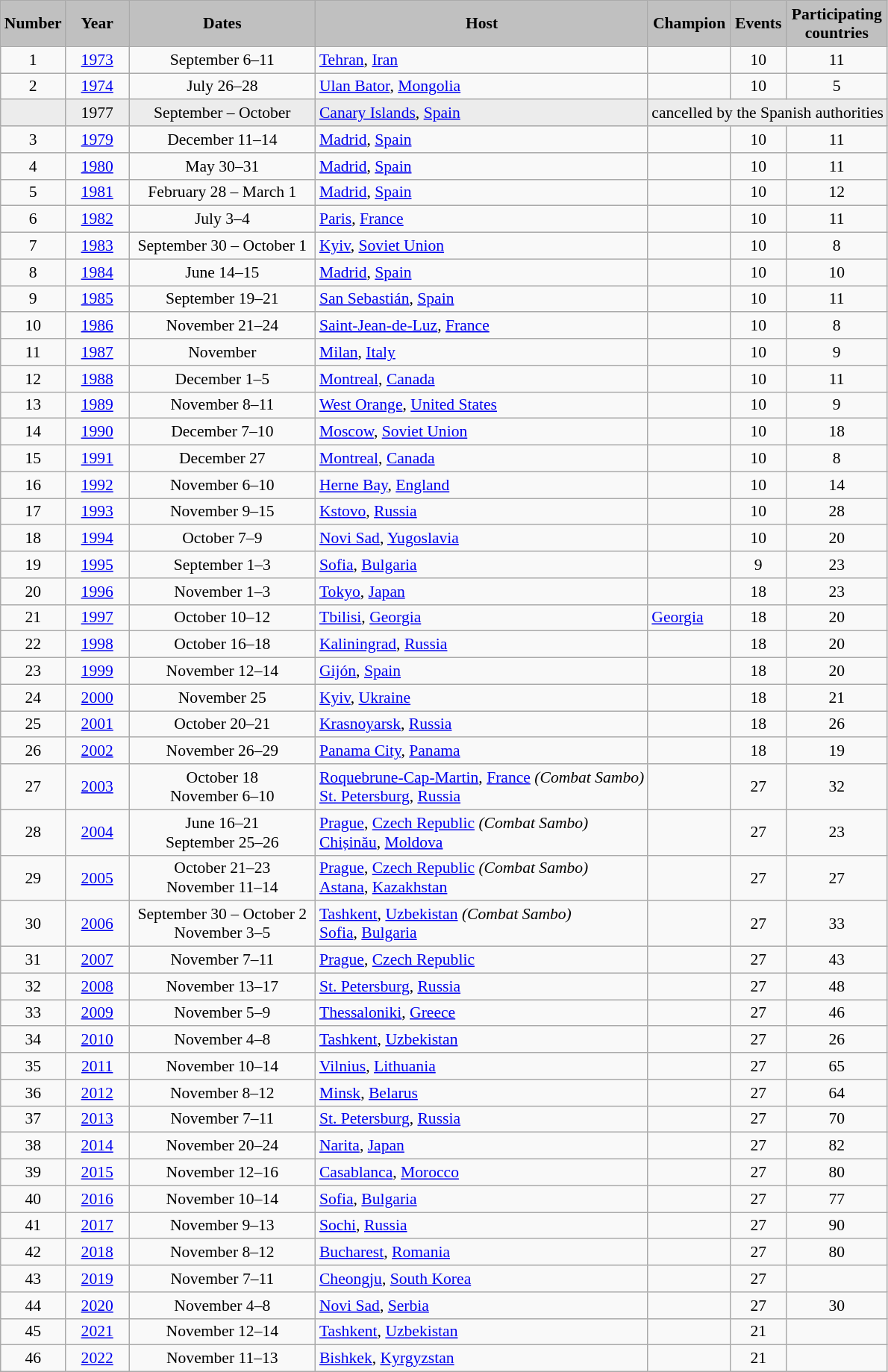<table class="wikitable" style="text-align:left; font-size:90%">
<tr>
<th style="width:50px; background:silver;">Number</th>
<th style="width:50px; background:silver;">Year</th>
<th style="width:160px; background:silver;">Dates</th>
<th style="width:auto; background:silver;">Host</th>
<th style="width:auto; background:silver;">Champion</th>
<th style="width:auto; background:silver;">Events</th>
<th style="width:auto; background:silver;">Participating<br>countries</th>
</tr>
<tr>
<td align=center>1</td>
<td align=center><a href='#'>1973</a></td>
<td align=center>September 6–11</td>
<td> <a href='#'>Tehran</a>, <a href='#'>Iran</a></td>
<td></td>
<td align=center>10</td>
<td align=center>11</td>
</tr>
<tr>
<td align=center>2</td>
<td align=center><a href='#'>1974</a></td>
<td align=center>July 26–28</td>
<td> <a href='#'>Ulan Bator</a>, <a href='#'>Mongolia</a></td>
<td></td>
<td align=center>10</td>
<td align=center>5</td>
</tr>
<tr style="background: #ececec">
<td align=center></td>
<td align=center>1977</td>
<td align=center>September – October</td>
<td> <a href='#'>Canary Islands</a>, <a href='#'>Spain</a></td>
<td colspan=3 align=center>cancelled by the Spanish authorities</td>
</tr>
<tr>
<td align=center>3</td>
<td align=center><a href='#'>1979</a></td>
<td align=center>December 11–14</td>
<td> <a href='#'>Madrid</a>, <a href='#'>Spain</a></td>
<td></td>
<td align=center>10</td>
<td align=center>11</td>
</tr>
<tr>
<td align=center>4</td>
<td align=center><a href='#'>1980</a></td>
<td align=center>May 30–31</td>
<td> <a href='#'>Madrid</a>, <a href='#'>Spain</a></td>
<td></td>
<td align=center>10</td>
<td align=center>11</td>
</tr>
<tr>
<td align=center>5</td>
<td align=center><a href='#'>1981</a></td>
<td align=center>February 28 – March 1</td>
<td> <a href='#'>Madrid</a>, <a href='#'>Spain</a></td>
<td></td>
<td align=center>10</td>
<td align=center>12</td>
</tr>
<tr>
<td align=center>6</td>
<td align=center><a href='#'>1982</a></td>
<td align=center>July 3–4</td>
<td> <a href='#'>Paris</a>, <a href='#'>France</a></td>
<td></td>
<td align=center>10</td>
<td align=center>11</td>
</tr>
<tr>
<td align=center>7</td>
<td align=center><a href='#'>1983</a></td>
<td align=center>September 30 – October 1</td>
<td> <a href='#'>Kyiv</a>, <a href='#'>Soviet Union</a></td>
<td></td>
<td align=center>10</td>
<td align=center>8</td>
</tr>
<tr>
<td align=center>8</td>
<td align=center><a href='#'>1984</a></td>
<td align=center>June 14–15</td>
<td> <a href='#'>Madrid</a>, <a href='#'>Spain</a></td>
<td></td>
<td align=center>10</td>
<td align=center>10</td>
</tr>
<tr>
<td align=center>9</td>
<td align=center><a href='#'>1985</a></td>
<td align=center>September 19–21</td>
<td> <a href='#'>San Sebastián</a>, <a href='#'>Spain</a></td>
<td></td>
<td align=center>10</td>
<td align=center>11</td>
</tr>
<tr>
<td align=center>10</td>
<td align=center><a href='#'>1986</a></td>
<td align=center>November 21–24</td>
<td> <a href='#'>Saint-Jean-de-Luz</a>, <a href='#'>France</a></td>
<td></td>
<td align=center>10</td>
<td align=center>8</td>
</tr>
<tr>
<td align=center>11</td>
<td align=center><a href='#'>1987</a></td>
<td align=center>November</td>
<td> <a href='#'>Milan</a>, <a href='#'>Italy</a></td>
<td></td>
<td align=center>10</td>
<td align=center>9</td>
</tr>
<tr>
<td align=center>12</td>
<td align=center><a href='#'>1988</a></td>
<td align=center>December 1–5</td>
<td> <a href='#'>Montreal</a>, <a href='#'>Canada</a></td>
<td></td>
<td align=center>10</td>
<td align=center>11</td>
</tr>
<tr>
<td align=center>13</td>
<td align=center><a href='#'>1989</a></td>
<td align=center>November 8–11</td>
<td> <a href='#'>West Orange</a>, <a href='#'>United States</a></td>
<td></td>
<td align=center>10</td>
<td align=center>9</td>
</tr>
<tr>
<td align=center>14</td>
<td align=center><a href='#'>1990</a></td>
<td align=center>December 7–10</td>
<td> <a href='#'>Moscow</a>, <a href='#'>Soviet Union</a></td>
<td></td>
<td align=center>10</td>
<td align=center>18</td>
</tr>
<tr>
<td align=center>15</td>
<td align=center><a href='#'>1991</a></td>
<td align=center>December 27</td>
<td> <a href='#'>Montreal</a>, <a href='#'>Canada</a></td>
<td></td>
<td align=center>10</td>
<td align=center>8</td>
</tr>
<tr>
<td align=center>16</td>
<td align=center><a href='#'>1992</a></td>
<td align=center>November 6–10</td>
<td> <a href='#'>Herne Bay</a>, <a href='#'>England</a></td>
<td></td>
<td align=center>10</td>
<td align=center>14</td>
</tr>
<tr>
<td align=center>17</td>
<td align=center><a href='#'>1993</a></td>
<td align=center>November 9–15</td>
<td> <a href='#'>Kstovo</a>, <a href='#'>Russia</a></td>
<td></td>
<td align=center>10</td>
<td align=center>28</td>
</tr>
<tr>
<td align=center>18</td>
<td align=center><a href='#'>1994</a></td>
<td align=center>October 7–9</td>
<td> <a href='#'>Novi Sad</a>, <a href='#'>Yugoslavia</a></td>
<td></td>
<td align=center>10</td>
<td align=center>20</td>
</tr>
<tr>
<td align=center>19</td>
<td align=center><a href='#'>1995</a></td>
<td align=center>September 1–3</td>
<td> <a href='#'>Sofia</a>, <a href='#'>Bulgaria</a></td>
<td></td>
<td align=center>9</td>
<td align=center>23</td>
</tr>
<tr>
<td align=center>20</td>
<td align=center><a href='#'>1996</a></td>
<td align=center>November 1–3</td>
<td> <a href='#'>Tokyo</a>, <a href='#'>Japan</a></td>
<td></td>
<td align=center>18</td>
<td align=center>23</td>
</tr>
<tr>
<td align=center>21</td>
<td align=center><a href='#'>1997</a></td>
<td align=center>October 10–12</td>
<td> <a href='#'>Tbilisi</a>, <a href='#'>Georgia</a></td>
<td> <a href='#'>Georgia</a></td>
<td align=center>18</td>
<td align=center>20</td>
</tr>
<tr>
<td align=center>22</td>
<td align=center><a href='#'>1998</a></td>
<td align=center>October 16–18</td>
<td> <a href='#'>Kaliningrad</a>, <a href='#'>Russia</a></td>
<td></td>
<td align=center>18</td>
<td align=center>20</td>
</tr>
<tr>
<td align=center>23</td>
<td align=center><a href='#'>1999</a></td>
<td align=center>November 12–14</td>
<td> <a href='#'>Gijón</a>, <a href='#'>Spain</a></td>
<td></td>
<td align=center>18</td>
<td align=center>20</td>
</tr>
<tr>
<td align=center>24</td>
<td align=center><a href='#'>2000</a></td>
<td align=center>November 25</td>
<td> <a href='#'>Kyiv</a>, <a href='#'>Ukraine</a></td>
<td></td>
<td align=center>18</td>
<td align=center>21</td>
</tr>
<tr>
<td align=center>25</td>
<td align=center><a href='#'>2001</a></td>
<td align=center>October 20–21</td>
<td> <a href='#'>Krasnoyarsk</a>, <a href='#'>Russia</a></td>
<td></td>
<td align=center>18</td>
<td align=center>26</td>
</tr>
<tr>
<td align=center>26</td>
<td align=center><a href='#'>2002</a></td>
<td align=center>November 26–29</td>
<td> <a href='#'>Panama City</a>, <a href='#'>Panama</a></td>
<td></td>
<td align=center>18</td>
<td align=center>19</td>
</tr>
<tr>
<td align=center>27</td>
<td align=center><a href='#'>2003</a></td>
<td align=center>October 18 <br> November 6–10</td>
<td> <a href='#'>Roquebrune-Cap-Martin</a>, <a href='#'>France</a> <em>(Combat Sambo)</em> <br>  <a href='#'>St. Petersburg</a>, <a href='#'>Russia</a></td>
<td></td>
<td align=center>27</td>
<td align=center>32</td>
</tr>
<tr>
<td align=center>28</td>
<td align=center><a href='#'>2004</a></td>
<td align=center>June 16–21 <br> September 25–26</td>
<td> <a href='#'>Prague</a>, <a href='#'>Czech Republic</a> <em>(Combat Sambo)</em> <br>  <a href='#'>Chișinău</a>, <a href='#'>Moldova</a></td>
<td></td>
<td align=center>27</td>
<td align=center>23</td>
</tr>
<tr>
<td align=center>29</td>
<td align=center><a href='#'>2005</a></td>
<td align=center>October 21–23 <br> November 11–14</td>
<td> <a href='#'>Prague</a>, <a href='#'>Czech Republic</a> <em>(Combat Sambo)</em> <br>  <a href='#'>Astana</a>, <a href='#'>Kazakhstan</a></td>
<td></td>
<td align=center>27</td>
<td align=center>27</td>
</tr>
<tr>
<td align=center>30</td>
<td align=center><a href='#'>2006</a></td>
<td align=center>September 30 – October 2 <br> November 3–5</td>
<td> <a href='#'>Tashkent</a>, <a href='#'>Uzbekistan</a> <em>(Combat Sambo)</em> <br>  <a href='#'>Sofia</a>, <a href='#'>Bulgaria</a></td>
<td></td>
<td align=center>27</td>
<td align=center>33</td>
</tr>
<tr>
<td align=center>31</td>
<td align=center><a href='#'>2007</a></td>
<td align=center>November 7–11</td>
<td> <a href='#'>Prague</a>, <a href='#'>Czech Republic</a></td>
<td></td>
<td align=center>27</td>
<td align=center>43</td>
</tr>
<tr>
<td align=center>32</td>
<td align=center><a href='#'>2008</a></td>
<td align=center>November 13–17</td>
<td> <a href='#'>St. Petersburg</a>, <a href='#'>Russia</a></td>
<td></td>
<td align=center>27</td>
<td align=center>48</td>
</tr>
<tr>
<td align=center>33</td>
<td align=center><a href='#'>2009</a></td>
<td align=center>November 5–9</td>
<td> <a href='#'>Thessaloniki</a>, <a href='#'>Greece</a></td>
<td></td>
<td align=center>27</td>
<td align=center>46</td>
</tr>
<tr>
<td align=center>34</td>
<td align=center><a href='#'>2010</a></td>
<td align=center>November 4–8</td>
<td> <a href='#'>Tashkent</a>, <a href='#'>Uzbekistan</a></td>
<td></td>
<td align=center>27</td>
<td align=center>26</td>
</tr>
<tr>
<td align=center>35</td>
<td align=center><a href='#'>2011</a></td>
<td align=center>November 10–14</td>
<td> <a href='#'>Vilnius</a>, <a href='#'>Lithuania</a></td>
<td></td>
<td align=center>27</td>
<td align=center>65</td>
</tr>
<tr>
<td align=center>36</td>
<td align=center><a href='#'>2012</a></td>
<td align=center>November 8–12</td>
<td> <a href='#'>Minsk</a>, <a href='#'>Belarus</a></td>
<td></td>
<td align=center>27</td>
<td align=center>64</td>
</tr>
<tr>
<td align=center>37</td>
<td align=center><a href='#'>2013</a></td>
<td align=center>November 7–11</td>
<td> <a href='#'>St. Petersburg</a>, <a href='#'>Russia</a></td>
<td></td>
<td align=center>27</td>
<td align=center>70</td>
</tr>
<tr>
<td align=center>38</td>
<td align=center><a href='#'>2014</a></td>
<td align=center>November 20–24</td>
<td> <a href='#'>Narita</a>, <a href='#'>Japan</a></td>
<td></td>
<td align=center>27</td>
<td align=center>82</td>
</tr>
<tr>
<td align=center>39</td>
<td align=center><a href='#'>2015</a></td>
<td align=center>November 12–16</td>
<td> <a href='#'>Casablanca</a>, <a href='#'>Morocco</a></td>
<td></td>
<td align=center>27</td>
<td align=center>80</td>
</tr>
<tr>
<td align=center>40</td>
<td align=center><a href='#'>2016</a></td>
<td align=center>November 10–14</td>
<td> <a href='#'>Sofia</a>, <a href='#'>Bulgaria</a></td>
<td></td>
<td align=center>27</td>
<td align=center>77</td>
</tr>
<tr>
<td align=center>41</td>
<td align=center><a href='#'>2017</a></td>
<td align=center>November 9–13</td>
<td> <a href='#'>Sochi</a>, <a href='#'>Russia</a></td>
<td></td>
<td align=center>27</td>
<td align=center>90</td>
</tr>
<tr>
<td align=center>42</td>
<td align=center><a href='#'>2018</a></td>
<td align=center>November 8–12</td>
<td> <a href='#'>Bucharest</a>, <a href='#'>Romania</a></td>
<td></td>
<td align=center>27</td>
<td align=center>80</td>
</tr>
<tr>
<td align=center>43</td>
<td align=center><a href='#'>2019</a></td>
<td align=center>November 7–11</td>
<td> <a href='#'>Cheongju</a>, <a href='#'>South Korea</a></td>
<td></td>
<td align=center>27</td>
<td align=center></td>
</tr>
<tr>
<td align=center>44</td>
<td align=center><a href='#'>2020</a></td>
<td align=center>November 4–8</td>
<td><em></em> <a href='#'>Novi Sad</a>, <a href='#'>Serbia</a></td>
<td></td>
<td align=center>27</td>
<td align=center>30</td>
</tr>
<tr>
<td align=center>45</td>
<td align=center><a href='#'>2021</a></td>
<td align=center>November 12–14</td>
<td><em></em> <a href='#'>Tashkent</a>, <a href='#'>Uzbekistan</a></td>
<td></td>
<td align=center>21</td>
<td align=center></td>
</tr>
<tr>
<td align=center>46</td>
<td align=center><a href='#'>2022</a></td>
<td align=center>November 11–13</td>
<td><em></em> <a href='#'>Bishkek</a>, <a href='#'>Kyrgyzstan</a></td>
<td></td>
<td align=center>21</td>
<td align=center></td>
</tr>
</table>
